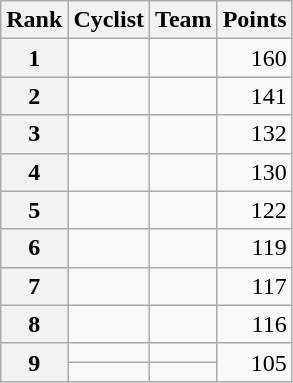<table class=wikitable>
<tr>
<th scope="col">Rank</th>
<th scope="col">Cyclist</th>
<th scope="col">Team</th>
<th scope="col">Points</th>
</tr>
<tr>
<th scope="row">1</th>
<td></td>
<td></td>
<td style="text-align:right;">160</td>
</tr>
<tr>
<th scope="row">2</th>
<td></td>
<td></td>
<td style="text-align:right;">141</td>
</tr>
<tr>
<th scope="row">3</th>
<td></td>
<td></td>
<td style="text-align:right;">132</td>
</tr>
<tr>
<th scope="row">4</th>
<td></td>
<td></td>
<td style="text-align:right;">130</td>
</tr>
<tr>
<th scope="row">5</th>
<td></td>
<td></td>
<td style="text-align:right;">122</td>
</tr>
<tr>
<th scope="row">6</th>
<td></td>
<td></td>
<td style="text-align:right;">119</td>
</tr>
<tr>
<th scope="row">7</th>
<td></td>
<td></td>
<td style="text-align:right;">117</td>
</tr>
<tr>
<th scope="row">8</th>
<td></td>
<td></td>
<td style="text-align:right;">116</td>
</tr>
<tr>
<th scope="row" rowspan="2">9</th>
<td></td>
<td></td>
<td style="text-align:right;" rowspan="2">105</td>
</tr>
<tr>
<td></td>
<td></td>
</tr>
</table>
